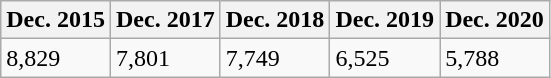<table class="wikitable">
<tr>
<th>Dec. 2015</th>
<th>Dec. 2017</th>
<th>Dec. 2018</th>
<th>Dec. 2019</th>
<th>Dec. 2020</th>
</tr>
<tr>
<td>8,829</td>
<td>7,801</td>
<td>7,749</td>
<td>6,525</td>
<td>5,788</td>
</tr>
</table>
